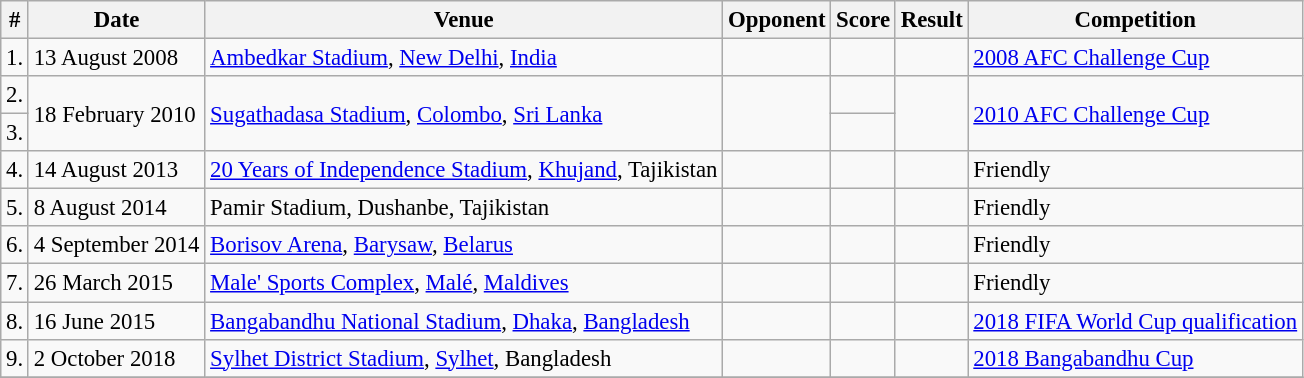<table class="wikitable" style="font-size:95%;">
<tr>
<th>#</th>
<th>Date</th>
<th>Venue</th>
<th>Opponent</th>
<th>Score</th>
<th>Result</th>
<th>Competition</th>
</tr>
<tr>
<td>1.</td>
<td>13 August 2008</td>
<td><a href='#'>Ambedkar Stadium</a>, <a href='#'>New Delhi</a>, <a href='#'>India</a></td>
<td></td>
<td></td>
<td></td>
<td><a href='#'>2008 AFC Challenge Cup</a></td>
</tr>
<tr>
<td>2.</td>
<td rowspan="2">18 February 2010</td>
<td rowspan="2"><a href='#'>Sugathadasa Stadium</a>, <a href='#'>Colombo</a>, <a href='#'>Sri Lanka</a></td>
<td rowspan="2"></td>
<td></td>
<td rowspan="2"></td>
<td rowspan="2"><a href='#'>2010 AFC Challenge Cup</a></td>
</tr>
<tr>
<td>3.</td>
<td></td>
</tr>
<tr>
<td>4.</td>
<td>14 August 2013</td>
<td><a href='#'>20 Years of Independence Stadium</a>, <a href='#'>Khujand</a>, Tajikistan</td>
<td></td>
<td></td>
<td></td>
<td>Friendly</td>
</tr>
<tr>
<td>5.</td>
<td>8 August 2014</td>
<td>Pamir Stadium, Dushanbe, Tajikistan</td>
<td></td>
<td></td>
<td></td>
<td>Friendly</td>
</tr>
<tr>
<td>6.</td>
<td>4 September 2014</td>
<td><a href='#'>Borisov Arena</a>, <a href='#'>Barysaw</a>, <a href='#'>Belarus</a></td>
<td></td>
<td></td>
<td></td>
<td>Friendly</td>
</tr>
<tr>
<td>7.</td>
<td>26 March 2015</td>
<td><a href='#'>Male' Sports Complex</a>, <a href='#'>Malé</a>, <a href='#'>Maldives</a></td>
<td></td>
<td></td>
<td></td>
<td>Friendly</td>
</tr>
<tr>
<td>8.</td>
<td>16 June 2015</td>
<td><a href='#'>Bangabandhu National Stadium</a>, <a href='#'>Dhaka</a>, <a href='#'>Bangladesh</a></td>
<td></td>
<td></td>
<td></td>
<td><a href='#'>2018 FIFA World Cup qualification</a></td>
</tr>
<tr>
<td>9.</td>
<td>2 October 2018</td>
<td><a href='#'>Sylhet District Stadium</a>, <a href='#'>Sylhet</a>, Bangladesh</td>
<td></td>
<td></td>
<td></td>
<td><a href='#'>2018 Bangabandhu Cup</a></td>
</tr>
<tr>
</tr>
</table>
